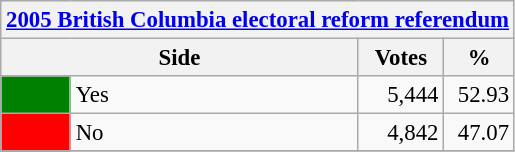<table class="wikitable" style="font-size: 95%; clear:both">
<tr style="background-color:#E9E9E9">
<th colspan=4><a href='#'>2005 British Columbia electoral reform referendum</a></th>
</tr>
<tr style="background-color:#E9E9E9">
<th colspan=2 style="width: 130px">Side</th>
<th style="width: 50px">Votes</th>
<th style="width: 40px">%</th>
</tr>
<tr>
<td bgcolor="green"></td>
<td>Yes</td>
<td align="right">5,444</td>
<td align="right">52.93</td>
</tr>
<tr>
<td bgcolor="red"></td>
<td>No</td>
<td align="right">4,842</td>
<td align="right">47.07</td>
</tr>
<tr>
</tr>
</table>
